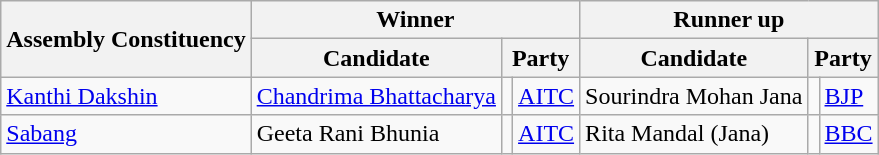<table class="wikitable">
<tr>
<th Rowspan="2">Assembly Constituency</th>
<th Colspan="3">Winner</th>
<th Colspan="3">Runner up</th>
</tr>
<tr>
<th>Candidate</th>
<th Colspan="2">Party</th>
<th>Candidate</th>
<th Colspan="2">Party</th>
</tr>
<tr>
<td><a href='#'>Kanthi Dakshin</a></td>
<td><a href='#'>Chandrima Bhattacharya</a></td>
<td bgcolor =></td>
<td><a href='#'>AITC</a></td>
<td>Sourindra Mohan Jana</td>
<td bgcolor =></td>
<td><a href='#'>BJP</a></td>
</tr>
<tr>
<td><a href='#'>Sabang</a></td>
<td>Geeta Rani Bhunia</td>
<td bgcolor =></td>
<td><a href='#'>AITC</a></td>
<td>Rita Mandal (Jana)</td>
<td bgcolor =></td>
<td><a href='#'>BBC</a></td>
</tr>
</table>
